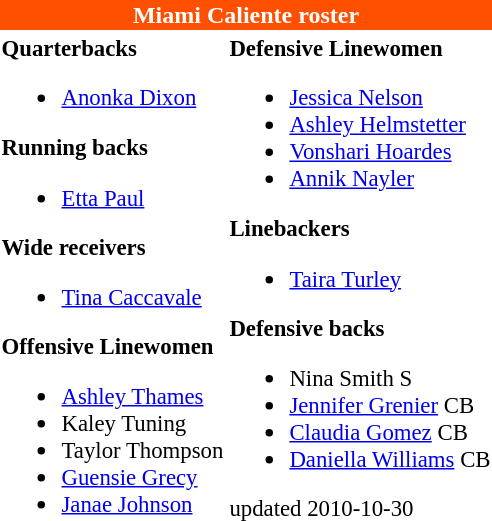<table class="toccolours" style="text-align: left;">
<tr>
<th colspan="7" style="background-color: #ff4f00; color:#ffffff; text-align:center">Miami Caliente roster</th>
</tr>
<tr>
<td style="font-size: 95%;vertical-align:top;"><strong>Quarterbacks</strong><br><ul><li> <a href='#'>Anonka Dixon</a></li></ul><strong>Running backs</strong><ul><li> <a href='#'>Etta Paul</a></li></ul><strong>Wide receivers</strong><ul><li> <a href='#'>Tina Caccavale</a></li></ul><strong>Offensive Linewomen</strong><ul><li> <a href='#'>Ashley Thames</a></li><li> Kaley Tuning</li><li> Taylor Thompson</li><li> <a href='#'>Guensie Grecy</a></li><li> <a href='#'>Janae Johnson</a></li></ul></td>
<td style="font-size: 95%;vertical-align:top;"><strong>Defensive Linewomen</strong><br><ul><li> <a href='#'>Jessica Nelson</a></li><li> <a href='#'>Ashley Helmstetter</a></li><li> <a href='#'>Vonshari Hoardes</a></li><li> <a href='#'>Annik Nayler</a></li></ul><strong>Linebackers</strong><ul><li> <a href='#'>Taira Turley</a></li></ul><strong>Defensive backs</strong><ul><li> Nina Smith S</li><li> <a href='#'>Jennifer Grenier</a> CB</li><li> <a href='#'>Claudia Gomez</a> CB</li><li> <a href='#'>Daniella Williams</a> CB</li></ul><span></span> updated 2010-10-30<br></td>
</tr>
</table>
